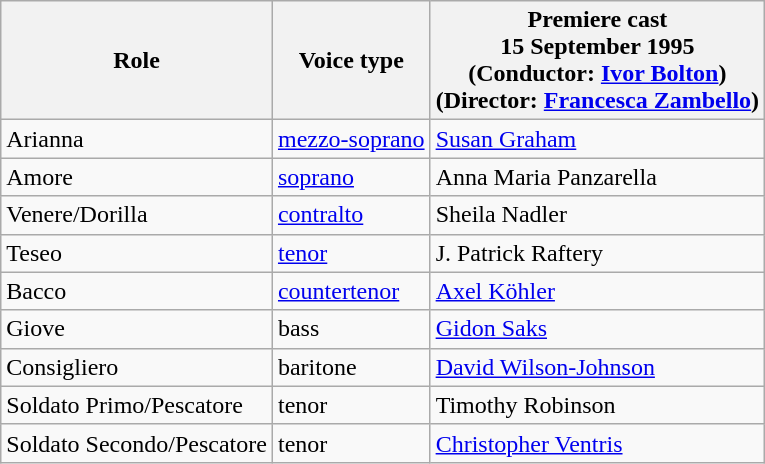<table class="wikitable">
<tr>
<th>Role</th>
<th>Voice type</th>
<th>Premiere cast<br>15 September 1995<br>(Conductor: <a href='#'>Ivor Bolton</a>)<br>(Director: <a href='#'>Francesca Zambello</a>)</th>
</tr>
<tr>
<td>Arianna</td>
<td><a href='#'>mezzo-soprano</a></td>
<td><a href='#'>Susan Graham</a></td>
</tr>
<tr>
<td>Amore</td>
<td><a href='#'>soprano</a></td>
<td>Anna Maria Panzarella</td>
</tr>
<tr>
<td>Venere/Dorilla</td>
<td><a href='#'>contralto</a></td>
<td>Sheila Nadler</td>
</tr>
<tr>
<td>Teseo</td>
<td><a href='#'>tenor</a></td>
<td>J. Patrick Raftery</td>
</tr>
<tr>
<td>Bacco</td>
<td><a href='#'>countertenor</a></td>
<td><a href='#'>Axel Köhler</a></td>
</tr>
<tr>
<td>Giove</td>
<td>bass</td>
<td><a href='#'>Gidon Saks</a></td>
</tr>
<tr>
<td>Consigliero</td>
<td>baritone</td>
<td><a href='#'>David Wilson-Johnson</a></td>
</tr>
<tr>
<td>Soldato Primo/Pescatore</td>
<td>tenor</td>
<td>Timothy Robinson</td>
</tr>
<tr>
<td>Soldato Secondo/Pescatore</td>
<td>tenor</td>
<td><a href='#'>Christopher Ventris</a></td>
</tr>
</table>
